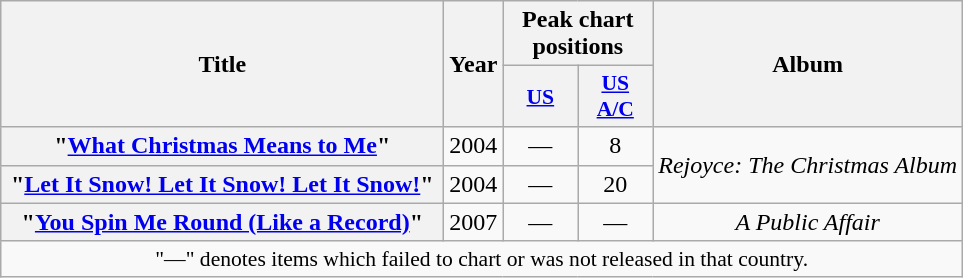<table class="wikitable plainrowheaders" style="text-align:center;" border="1">
<tr>
<th scope="col" rowspan="2" style="width:18em;">Title</th>
<th scope="col" rowspan="2">Year</th>
<th scope="col" colspan="2">Peak chart positions</th>
<th scope="col" rowspan="2">Album</th>
</tr>
<tr>
<th scope="col" style="width:3em;font-size:90%;"><a href='#'>US</a><br></th>
<th scope="col" style="width:3em;font-size:90%;"><a href='#'>US<br>A/C</a><br></th>
</tr>
<tr>
<th scope="row">"<a href='#'>What Christmas Means to Me</a>"</th>
<td>2004</td>
<td>—</td>
<td>8</td>
<td rowspan="2"><em>Rejoyce: The Christmas Album</em></td>
</tr>
<tr>
<th scope="row">"<a href='#'>Let It Snow! Let It Snow! Let It Snow!</a>"</th>
<td>2004</td>
<td>—</td>
<td>20</td>
</tr>
<tr>
<th scope="row">"<a href='#'>You Spin Me Round (Like a Record)</a>"</th>
<td>2007</td>
<td>—</td>
<td>—</td>
<td><em>A Public Affair</em></td>
</tr>
<tr>
<td colspan="15" style="text-align:center;font-size:90%">"—" denotes items which failed to chart or was not released in that country.</td>
</tr>
</table>
